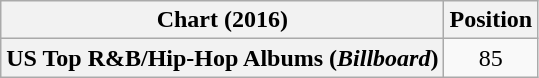<table class="wikitable plainrowheaders" style="text-align:center">
<tr>
<th scope="col">Chart (2016)</th>
<th scope="col">Position</th>
</tr>
<tr>
<th scope="row">US Top R&B/Hip-Hop Albums (<em>Billboard</em>)</th>
<td>85</td>
</tr>
</table>
